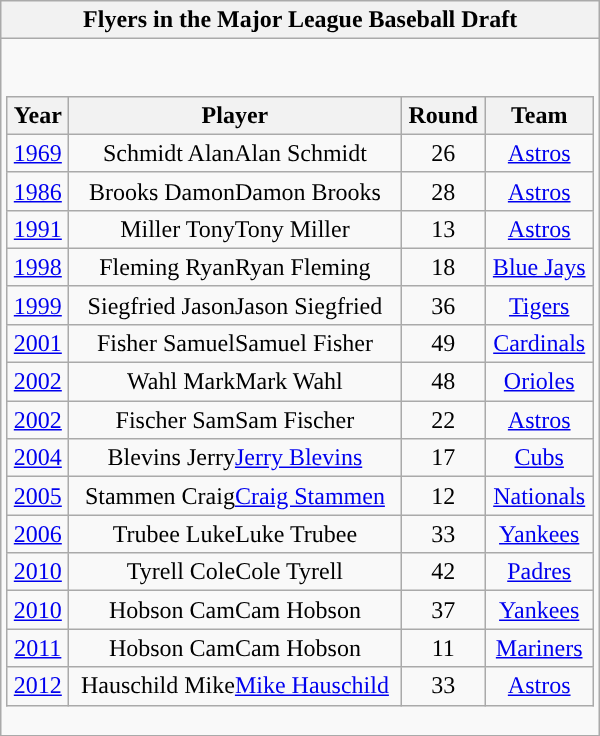<table class="wikitable collapsible">
<tr>
<th>Flyers in the Major League Baseball Draft</th>
</tr>
<tr>
<td><br><table class="wikitable sortable" | width="100%">
<tr>
<th width="*">Year</th>
<th width="*">Player</th>
<th width="*">Round</th>
<th width="*">Team</th>
</tr>
<tr valign="center">
<td align="center"><a href='#'>1969</a></td>
<td align="center"><span>Schmidt Alan</span>Alan Schmidt</td>
<td align="center">26</td>
<td align="center"><a href='#'>Astros</a></td>
</tr>
<tr valign="center">
<td align="center"><a href='#'>1986</a></td>
<td align="center"><span>Brooks Damon</span>Damon Brooks</td>
<td align="center">28</td>
<td align="center"><a href='#'>Astros</a></td>
</tr>
<tr valign="center">
<td align="center"><a href='#'>1991</a></td>
<td align="center"><span>Miller Tony</span>Tony Miller</td>
<td align="center">13</td>
<td align="center"><a href='#'>Astros</a></td>
</tr>
<tr valign="center">
<td align="center"><a href='#'>1998</a></td>
<td align="center"><span>Fleming Ryan</span>Ryan Fleming</td>
<td align="center">18</td>
<td align="center"><a href='#'>Blue Jays</a></td>
</tr>
<tr valign="center">
<td align="center"><a href='#'>1999</a></td>
<td align="center"><span>Siegfried Jason</span>Jason Siegfried</td>
<td align="center">36</td>
<td align="center"><a href='#'>Tigers</a></td>
</tr>
<tr valign="center">
<td align="center"><a href='#'>2001</a></td>
<td align="center"><span>Fisher Samuel</span>Samuel Fisher</td>
<td align="center">49</td>
<td align="center"><a href='#'>Cardinals</a></td>
</tr>
<tr valign="center">
<td align="center"><a href='#'>2002</a></td>
<td align="center"><span>Wahl Mark</span>Mark Wahl</td>
<td align="center">48</td>
<td align="center"><a href='#'>Orioles</a></td>
</tr>
<tr valign="center">
<td align="center"><a href='#'>2002</a></td>
<td align="center"><span>Fischer Sam</span>Sam Fischer</td>
<td align="center">22</td>
<td align="center"><a href='#'>Astros</a></td>
</tr>
<tr valign="center">
<td align="center"><a href='#'>2004</a></td>
<td align="center"><span>Blevins Jerry</span><a href='#'>Jerry Blevins</a></td>
<td align="center">17</td>
<td align="center"><a href='#'>Cubs</a></td>
</tr>
<tr valign="center">
<td align="center"><a href='#'>2005</a></td>
<td align="center"><span>Stammen Craig</span><a href='#'>Craig Stammen</a></td>
<td align="center">12</td>
<td align="center"><a href='#'>Nationals</a></td>
</tr>
<tr valign="center">
<td align="center"><a href='#'>2006</a></td>
<td align="center"><span>Trubee Luke</span>Luke Trubee</td>
<td align="center">33</td>
<td align="center"><a href='#'>Yankees</a></td>
</tr>
<tr valign="center">
<td align="center"><a href='#'>2010</a></td>
<td align="center"><span>Tyrell Cole</span>Cole Tyrell</td>
<td align="center">42</td>
<td align="center"><a href='#'>Padres</a></td>
</tr>
<tr valign="center">
<td align="center"><a href='#'>2010</a></td>
<td align="center"><span>Hobson Cam</span>Cam Hobson</td>
<td align="center">37</td>
<td align="center"><a href='#'>Yankees</a></td>
</tr>
<tr valign="center">
<td align="center"><a href='#'>2011</a></td>
<td align="center"><span>Hobson Cam</span>Cam Hobson</td>
<td align="center">11</td>
<td align="center"><a href='#'>Mariners</a></td>
</tr>
<tr valign="center">
<td align="center"><a href='#'>2012</a></td>
<td align="center"><span>Hauschild Mike</span><a href='#'>Mike Hauschild</a></td>
<td align="center">33</td>
<td align="center"><a href='#'>Astros</a></td>
</tr>
</table>
</td>
</tr>
</table>
